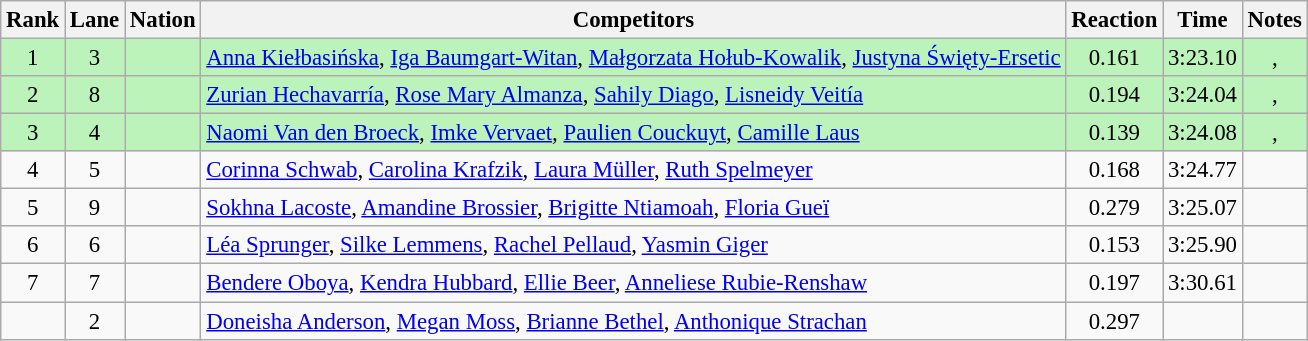<table class="wikitable sortable" style="text-align:center; font-size:95%">
<tr>
<th>Rank</th>
<th>Lane</th>
<th>Nation</th>
<th>Competitors</th>
<th>Reaction</th>
<th>Time</th>
<th>Notes</th>
</tr>
<tr bgcolor=bbf3bb>
<td>1</td>
<td>3</td>
<td align=left></td>
<td align=left><a href='#'>Anna Kiełbasińska</a>, <a href='#'>Iga Baumgart-Witan</a>, <a href='#'>Małgorzata Hołub-Kowalik</a>, <a href='#'>Justyna Święty-Ersetic</a></td>
<td>0.161</td>
<td>3:23.10</td>
<td>, </td>
</tr>
<tr bgcolor=bbf3bb>
<td>2</td>
<td>8</td>
<td align=left></td>
<td align=left><a href='#'>Zurian Hechavarría</a>, <a href='#'>Rose Mary Almanza</a>, <a href='#'>Sahily Diago</a>, <a href='#'>Lisneidy Veitía</a></td>
<td>0.194</td>
<td>3:24.04</td>
<td>, </td>
</tr>
<tr bgcolor=bbf3bb>
<td>3</td>
<td>4</td>
<td align=left></td>
<td align=left><a href='#'>Naomi Van den Broeck</a>, <a href='#'>Imke Vervaet</a>, <a href='#'>Paulien Couckuyt</a>, <a href='#'>Camille Laus</a></td>
<td>0.139</td>
<td>3:24.08</td>
<td>, </td>
</tr>
<tr>
<td>4</td>
<td>5</td>
<td align=left></td>
<td align=left><a href='#'>Corinna Schwab</a>, <a href='#'>Carolina Krafzik</a>, <a href='#'>Laura Müller</a>, <a href='#'>Ruth Spelmeyer</a></td>
<td>0.168</td>
<td>3:24.77</td>
<td></td>
</tr>
<tr>
<td>5</td>
<td>9</td>
<td align=left></td>
<td align=left><a href='#'>Sokhna Lacoste</a>, <a href='#'>Amandine Brossier</a>, <a href='#'>Brigitte Ntiamoah</a>, <a href='#'>Floria Gueï</a></td>
<td>0.279</td>
<td>3:25.07</td>
<td></td>
</tr>
<tr>
<td>6</td>
<td>6</td>
<td align=left></td>
<td align=left><a href='#'>Léa Sprunger</a>, <a href='#'>Silke Lemmens</a>, <a href='#'>Rachel Pellaud</a>, <a href='#'>Yasmin Giger</a></td>
<td>0.153</td>
<td>3:25.90</td>
<td></td>
</tr>
<tr>
<td>7</td>
<td>7</td>
<td align=left></td>
<td align=left><a href='#'>Bendere Oboya</a>, <a href='#'>Kendra Hubbard</a>, <a href='#'>Ellie Beer</a>, <a href='#'>Anneliese Rubie-Renshaw</a></td>
<td>0.197</td>
<td>3:30.61</td>
<td></td>
</tr>
<tr>
<td></td>
<td>2</td>
<td align=left></td>
<td align=left><a href='#'>Doneisha Anderson</a>, <a href='#'>Megan Moss</a>, <a href='#'>Brianne Bethel</a>, <a href='#'>Anthonique Strachan</a></td>
<td>0.297</td>
<td></td>
<td></td>
</tr>
</table>
